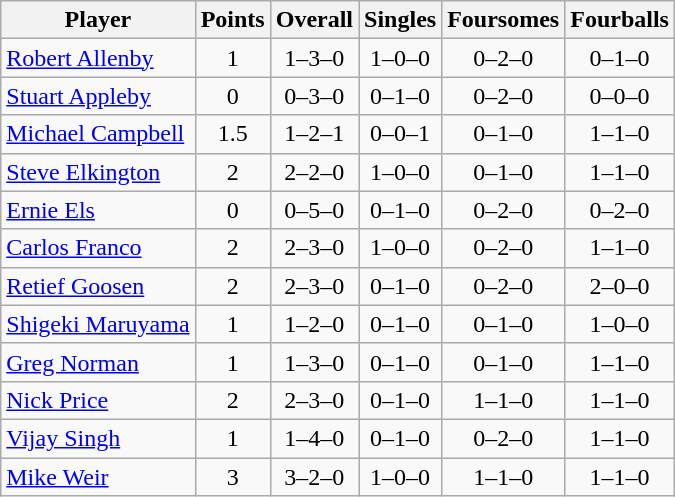<table class="wikitable sortable" style="text-align:center">
<tr>
<th>Player</th>
<th>Points</th>
<th>Overall</th>
<th>Singles</th>
<th>Foursomes</th>
<th>Fourballs</th>
</tr>
<tr>
<td align=left><a href='#'>Robert Allenby</a></td>
<td>1</td>
<td>1–3–0</td>
<td>1–0–0</td>
<td>0–2–0</td>
<td>0–1–0</td>
</tr>
<tr>
<td align=left><a href='#'>Stuart Appleby</a></td>
<td>0</td>
<td>0–3–0</td>
<td>0–1–0</td>
<td>0–2–0</td>
<td>0–0–0</td>
</tr>
<tr>
<td align=left><a href='#'>Michael Campbell</a></td>
<td>1.5</td>
<td>1–2–1</td>
<td>0–0–1</td>
<td>0–1–0</td>
<td>1–1–0</td>
</tr>
<tr>
<td align=left><a href='#'>Steve Elkington</a></td>
<td>2</td>
<td>2–2–0</td>
<td>1–0–0</td>
<td>0–1–0</td>
<td>1–1–0</td>
</tr>
<tr>
<td align=left><a href='#'>Ernie Els</a></td>
<td>0</td>
<td>0–5–0</td>
<td>0–1–0</td>
<td>0–2–0</td>
<td>0–2–0</td>
</tr>
<tr>
<td align=left><a href='#'>Carlos Franco</a></td>
<td>2</td>
<td>2–3–0</td>
<td>1–0–0</td>
<td>0–2–0</td>
<td>1–1–0</td>
</tr>
<tr>
<td align=left><a href='#'>Retief Goosen</a></td>
<td>2</td>
<td>2–3–0</td>
<td>0–1–0</td>
<td>0–2–0</td>
<td>2–0–0</td>
</tr>
<tr>
<td align=left><a href='#'>Shigeki Maruyama</a></td>
<td>1</td>
<td>1–2–0</td>
<td>0–1–0</td>
<td>0–1–0</td>
<td>1–0–0</td>
</tr>
<tr>
<td align=left><a href='#'>Greg Norman</a></td>
<td>1</td>
<td>1–3–0</td>
<td>0–1–0</td>
<td>0–1–0</td>
<td>1–1–0</td>
</tr>
<tr>
<td align=left><a href='#'>Nick Price</a></td>
<td>2</td>
<td>2–3–0</td>
<td>0–1–0</td>
<td>1–1–0</td>
<td>1–1–0</td>
</tr>
<tr>
<td align=left><a href='#'>Vijay Singh</a></td>
<td>1</td>
<td>1–4–0</td>
<td>0–1–0</td>
<td>0–2–0</td>
<td>1–1–0</td>
</tr>
<tr>
<td align=left><a href='#'>Mike Weir</a></td>
<td>3</td>
<td>3–2–0</td>
<td>1–0–0</td>
<td>1–1–0</td>
<td>1–1–0</td>
</tr>
</table>
